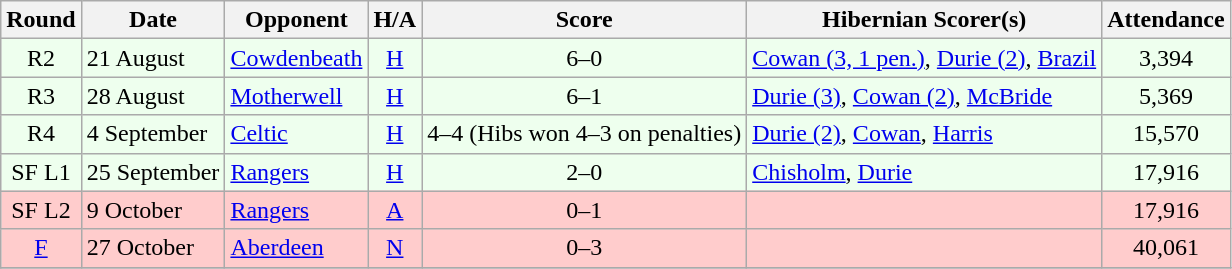<table class="wikitable" style="text-align:center">
<tr>
<th>Round</th>
<th>Date</th>
<th>Opponent</th>
<th>H/A</th>
<th>Score</th>
<th>Hibernian Scorer(s)</th>
<th>Attendance</th>
</tr>
<tr bgcolor=#EEFFEE>
<td>R2</td>
<td align=left>21 August</td>
<td align=left><a href='#'>Cowdenbeath</a></td>
<td><a href='#'>H</a></td>
<td>6–0</td>
<td align=left><a href='#'>Cowan (3, 1 pen.)</a>, <a href='#'>Durie (2)</a>, <a href='#'>Brazil</a></td>
<td>3,394</td>
</tr>
<tr bgcolor=#EEFFEE>
<td>R3</td>
<td align=left>28 August</td>
<td align=left><a href='#'>Motherwell</a></td>
<td><a href='#'>H</a></td>
<td>6–1</td>
<td align=left><a href='#'>Durie (3)</a>, <a href='#'>Cowan (2)</a>, <a href='#'>McBride</a></td>
<td>5,369</td>
</tr>
<tr bgcolor=#EEFFEE>
<td>R4</td>
<td align=left>4 September</td>
<td align=left><a href='#'>Celtic</a></td>
<td><a href='#'>H</a></td>
<td>4–4 (Hibs won 4–3 on penalties)</td>
<td align=left><a href='#'>Durie (2)</a>, <a href='#'>Cowan</a>, <a href='#'>Harris</a></td>
<td>15,570</td>
</tr>
<tr bgcolor=#EEFFEE>
<td>SF L1</td>
<td align=left>25 September</td>
<td align=left><a href='#'>Rangers</a></td>
<td><a href='#'>H</a></td>
<td>2–0</td>
<td align=left><a href='#'>Chisholm</a>, <a href='#'>Durie</a></td>
<td>17,916</td>
</tr>
<tr bgcolor=#FFCCCC>
<td>SF L2</td>
<td align=left>9 October</td>
<td align=left><a href='#'>Rangers</a></td>
<td><a href='#'>A</a></td>
<td>0–1</td>
<td align=left></td>
<td>17,916</td>
</tr>
<tr bgcolor=#FFCCCC>
<td><a href='#'>F</a></td>
<td align=left>27 October</td>
<td align=left><a href='#'>Aberdeen</a></td>
<td><a href='#'>N</a></td>
<td>0–3</td>
<td align=left></td>
<td>40,061</td>
</tr>
<tr>
</tr>
</table>
